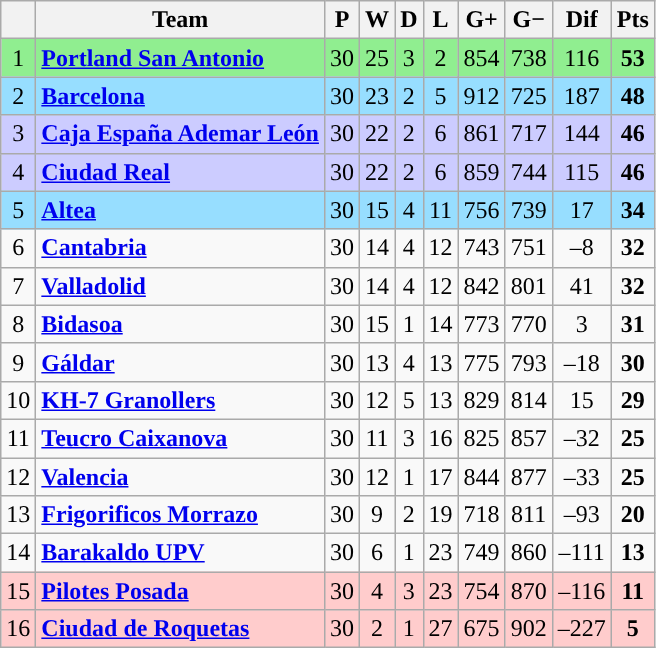<table class="wikitable sortable" style="text-align: center;">
<tr>
<th align="center"></th>
<th align="center">Team</th>
<th align="center">P</th>
<th align="center">W</th>
<th align="center">D</th>
<th align="center">L</th>
<th align="center">G+</th>
<th align="center">G−</th>
<th align="center">Dif</th>
<th align="center">Pts</th>
</tr>
<tr style="background: #90EE90;">
<td>1</td>
<td align="left"><strong><a href='#'>Portland San Antonio</a></strong></td>
<td>30</td>
<td>25</td>
<td>3</td>
<td>2</td>
<td>854</td>
<td>738</td>
<td>116</td>
<td><strong>53</strong></td>
</tr>
<tr style="background: #97DEFF;">
<td>2</td>
<td align="left"><strong><a href='#'>Barcelona</a></strong></td>
<td>30</td>
<td>23</td>
<td>2</td>
<td>5</td>
<td>912</td>
<td>725</td>
<td>187</td>
<td><strong>48</strong></td>
</tr>
<tr style="background: #ccccff;">
<td>3</td>
<td align="left"><strong><a href='#'>Caja España Ademar León</a></strong></td>
<td>30</td>
<td>22</td>
<td>2</td>
<td>6</td>
<td>861</td>
<td>717</td>
<td>144</td>
<td><strong>46</strong></td>
</tr>
<tr style="background: #ccccff;">
<td>4</td>
<td align="left"><strong><a href='#'>Ciudad Real</a></strong></td>
<td>30</td>
<td>22</td>
<td>2</td>
<td>6</td>
<td>859</td>
<td>744</td>
<td>115</td>
<td><strong>46</strong></td>
</tr>
<tr style="background: #97DEFF;">
<td>5</td>
<td align="left"><strong><a href='#'>Altea</a></strong></td>
<td>30</td>
<td>15</td>
<td>4</td>
<td>11</td>
<td>756</td>
<td>739</td>
<td>17</td>
<td><strong>34</strong></td>
</tr>
<tr style="background:">
<td>6</td>
<td align="left"><strong><a href='#'>Cantabria</a></strong></td>
<td>30</td>
<td>14</td>
<td>4</td>
<td>12</td>
<td>743</td>
<td>751</td>
<td>–8</td>
<td><strong>32</strong></td>
</tr>
<tr style="background:">
<td>7</td>
<td align="left"><strong><a href='#'>Valladolid</a></strong></td>
<td>30</td>
<td>14</td>
<td>4</td>
<td>12</td>
<td>842</td>
<td>801</td>
<td>41</td>
<td><strong>32</strong></td>
</tr>
<tr style="background:">
<td>8</td>
<td align="left"><strong><a href='#'>Bidasoa</a></strong></td>
<td>30</td>
<td>15</td>
<td>1</td>
<td>14</td>
<td>773</td>
<td>770</td>
<td>3</td>
<td><strong>31</strong></td>
</tr>
<tr style="background:">
<td>9</td>
<td align="left"><strong><a href='#'>Gáldar</a></strong></td>
<td>30</td>
<td>13</td>
<td>4</td>
<td>13</td>
<td>775</td>
<td>793</td>
<td>–18</td>
<td><strong>30</strong></td>
</tr>
<tr style="background:">
<td>10</td>
<td align="left"><strong><a href='#'>KH-7 Granollers</a></strong></td>
<td>30</td>
<td>12</td>
<td>5</td>
<td>13</td>
<td>829</td>
<td>814</td>
<td>15</td>
<td><strong>29</strong></td>
</tr>
<tr style="background:">
<td>11</td>
<td align="left"><strong><a href='#'>Teucro Caixanova</a></strong></td>
<td>30</td>
<td>11</td>
<td>3</td>
<td>16</td>
<td>825</td>
<td>857</td>
<td>–32</td>
<td><strong>25</strong></td>
</tr>
<tr style="background:">
<td>12</td>
<td align="left"><strong><a href='#'>Valencia</a></strong></td>
<td>30</td>
<td>12</td>
<td>1</td>
<td>17</td>
<td>844</td>
<td>877</td>
<td>–33</td>
<td><strong>25</strong></td>
</tr>
<tr style="background:">
<td>13</td>
<td align="left"><strong><a href='#'>Frigorificos Morrazo</a></strong></td>
<td>30</td>
<td>9</td>
<td>2</td>
<td>19</td>
<td>718</td>
<td>811</td>
<td>–93</td>
<td><strong>20</strong></td>
</tr>
<tr style="background:">
<td>14</td>
<td align="left"><strong><a href='#'>Barakaldo UPV</a></strong></td>
<td>30</td>
<td>6</td>
<td>1</td>
<td>23</td>
<td>749</td>
<td>860</td>
<td>–111</td>
<td><strong>13</strong></td>
</tr>
<tr style="background: #FFCCCC;">
<td>15</td>
<td align="left"><strong><a href='#'>Pilotes Posada</a></strong></td>
<td>30</td>
<td>4</td>
<td>3</td>
<td>23</td>
<td>754</td>
<td>870</td>
<td>–116</td>
<td><strong>11</strong></td>
</tr>
<tr style="background: #FFCCCC;">
<td>16</td>
<td align="left"><strong><a href='#'>Ciudad de Roquetas</a></strong></td>
<td>30</td>
<td>2</td>
<td>1</td>
<td>27</td>
<td>675</td>
<td>902</td>
<td>–227</td>
<td><strong>5</strong></td>
</tr>
</table>
